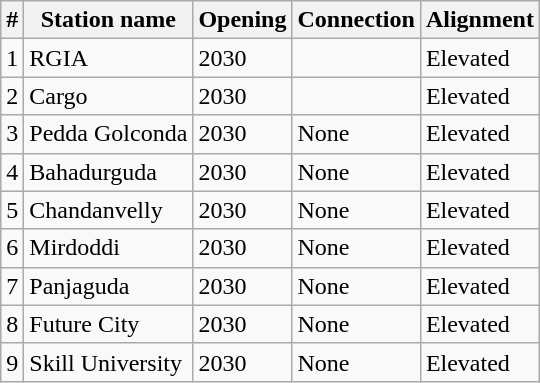<table class="wikitable">
<tr>
<th>#</th>
<th>Station name</th>
<th>Opening</th>
<th>Connection</th>
<th>Alignment</th>
</tr>
<tr>
<td>1</td>
<td>RGIA</td>
<td>2030</td>
<td></td>
<td>Elevated</td>
</tr>
<tr>
<td>2</td>
<td>Cargo</td>
<td>2030</td>
<td></td>
<td>Elevated</td>
</tr>
<tr>
<td>3</td>
<td>Pedda Golconda</td>
<td>2030</td>
<td>None</td>
<td>Elevated</td>
</tr>
<tr>
<td>4</td>
<td>Bahadurguda</td>
<td>2030</td>
<td>None</td>
<td>Elevated</td>
</tr>
<tr>
<td>5</td>
<td>Chandanvelly</td>
<td>2030</td>
<td>None</td>
<td>Elevated</td>
</tr>
<tr>
<td>6</td>
<td>Mirdoddi</td>
<td>2030</td>
<td>None</td>
<td>Elevated</td>
</tr>
<tr>
<td>7</td>
<td>Panjaguda</td>
<td>2030</td>
<td>None</td>
<td>Elevated</td>
</tr>
<tr>
<td>8</td>
<td>Future City</td>
<td>2030</td>
<td>None</td>
<td>Elevated</td>
</tr>
<tr>
<td>9</td>
<td>Skill University</td>
<td>2030</td>
<td>None</td>
<td>Elevated</td>
</tr>
</table>
